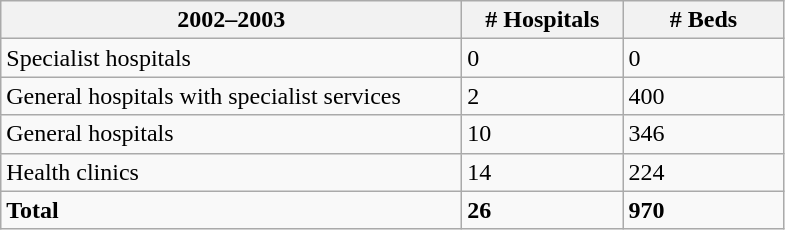<table class="wikitable sortable">
<tr>
<th width="300">2002–2003</th>
<th width="100"># Hospitals</th>
<th width="100"># Beds</th>
</tr>
<tr>
<td>Specialist hospitals</td>
<td>0</td>
<td>0</td>
</tr>
<tr>
<td>General hospitals with specialist services</td>
<td>2</td>
<td>400</td>
</tr>
<tr>
<td>General hospitals</td>
<td>10</td>
<td>346</td>
</tr>
<tr>
<td>Health clinics</td>
<td>14</td>
<td>224</td>
</tr>
<tr class="sortbottom">
<td><strong>Total</strong></td>
<td><strong>26</strong></td>
<td><strong>970</strong></td>
</tr>
</table>
